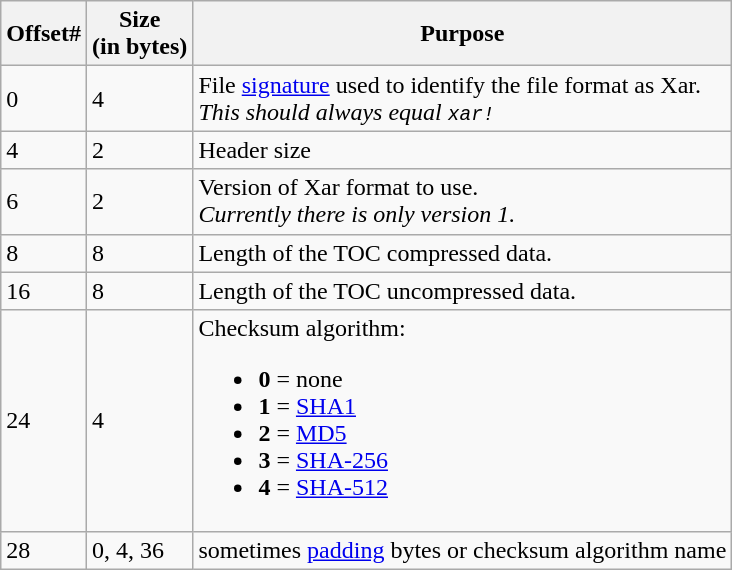<table class="wikitable">
<tr>
<th>Offset#</th>
<th>Size<br>(in bytes)</th>
<th>Purpose</th>
</tr>
<tr>
<td>0</td>
<td>4</td>
<td>File <a href='#'>signature</a> used to identify the file format as Xar.<br><em>This should always equal <code>xar!</code></em></td>
</tr>
<tr>
<td>4</td>
<td>2</td>
<td>Header size</td>
</tr>
<tr>
<td>6</td>
<td>2</td>
<td>Version of Xar format to use.<br><em>Currently there is only version 1.</em></td>
</tr>
<tr>
<td>8</td>
<td>8</td>
<td>Length of the TOC compressed data.</td>
</tr>
<tr>
<td>16</td>
<td>8</td>
<td>Length of the TOC uncompressed data.</td>
</tr>
<tr>
<td>24</td>
<td>4</td>
<td>Checksum algorithm:<br><ul><li><strong>0</strong> = none</li><li><strong>1</strong> = <a href='#'>SHA1</a></li><li><strong>2</strong> = <a href='#'>MD5</a></li><li><strong>3</strong> = <a href='#'>SHA-256</a></li><li><strong>4</strong> = <a href='#'>SHA-512</a></li></ul></td>
</tr>
<tr>
<td>28</td>
<td>0, 4, 36</td>
<td>sometimes <a href='#'>padding</a> bytes or checksum algorithm name</td>
</tr>
</table>
